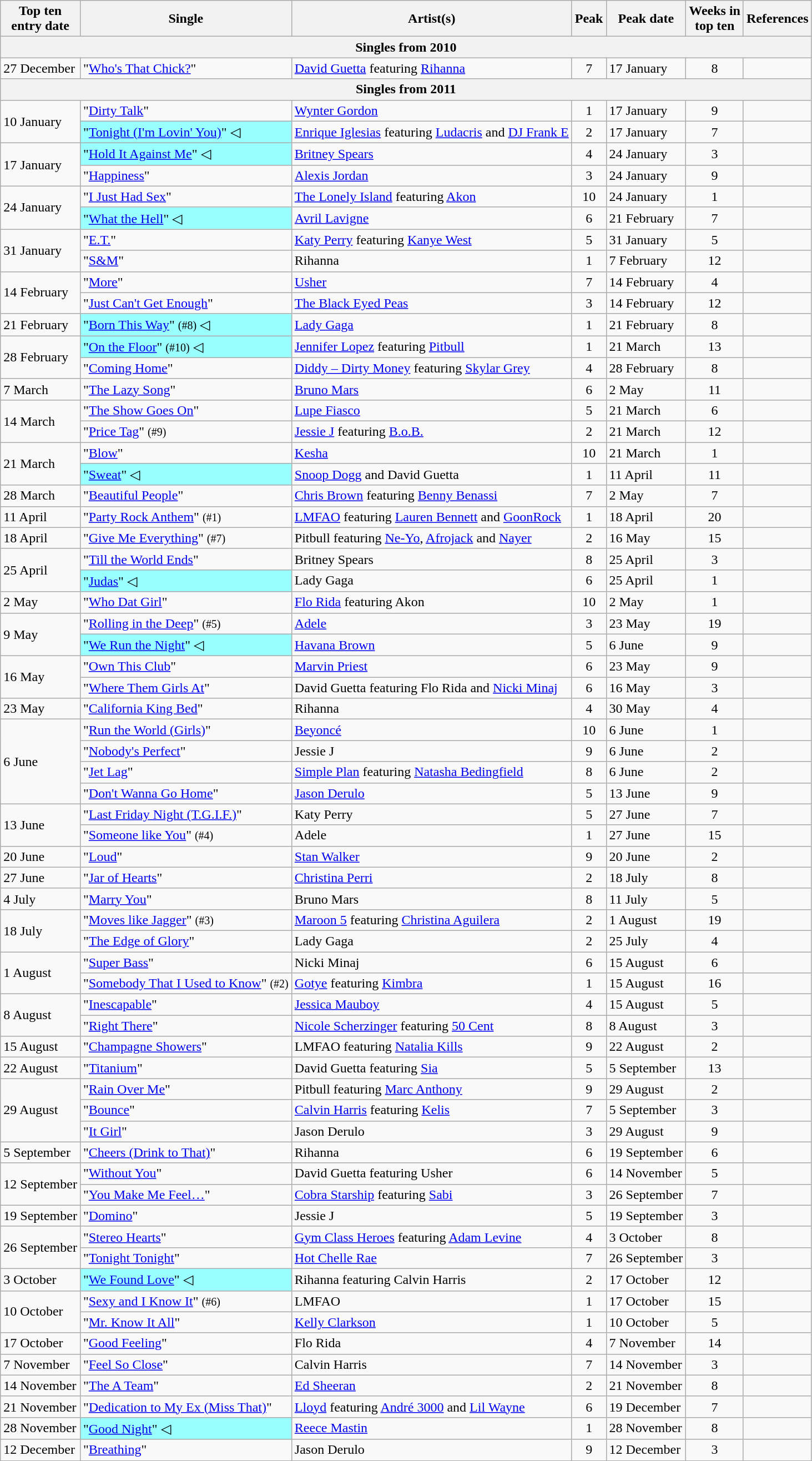<table class="wikitable sortable">
<tr>
<th>Top ten<br>entry date</th>
<th>Single</th>
<th>Artist(s)</th>
<th data-sort-type="number">Peak</th>
<th>Peak date</th>
<th data-sort-type="number">Weeks in<br>top ten</th>
<th>References</th>
</tr>
<tr>
<th colspan=7>Singles from 2010</th>
</tr>
<tr>
<td>27 December</td>
<td>"<a href='#'>Who's That Chick?</a>"</td>
<td><a href='#'>David Guetta</a> featuring <a href='#'>Rihanna</a></td>
<td style="text-align:center;">7</td>
<td>17 January</td>
<td style="text-align:center;">8</td>
<td style="text-align:center;"></td>
</tr>
<tr>
<th colspan=7>Singles from 2011</th>
</tr>
<tr>
<td rowspan=2>10 January</td>
<td>"<a href='#'>Dirty Talk</a>"</td>
<td><a href='#'>Wynter Gordon</a></td>
<td style="text-align:center;">1</td>
<td>17 January</td>
<td style="text-align:center;">9</td>
<td style="text-align:center;"></td>
</tr>
<tr>
<td style="background:#9ff;">"<a href='#'>Tonight (I'm Lovin' You)</a>" ◁</td>
<td><a href='#'>Enrique Iglesias</a> featuring <a href='#'>Ludacris</a> and <a href='#'>DJ Frank E</a></td>
<td style="text-align:center;">2</td>
<td>17 January</td>
<td style="text-align:center;">7</td>
<td style="text-align:center;"></td>
</tr>
<tr>
<td rowspan=2>17 January</td>
<td style="background:#9ff;">"<a href='#'>Hold It Against Me</a>" ◁</td>
<td><a href='#'>Britney Spears</a></td>
<td style="text-align:center;">4</td>
<td>24 January</td>
<td style="text-align:center;">3</td>
<td style="text-align:center;"></td>
</tr>
<tr>
<td>"<a href='#'>Happiness</a>"</td>
<td><a href='#'>Alexis Jordan</a></td>
<td style="text-align:center;">3</td>
<td>24 January</td>
<td style="text-align:center;">9</td>
<td style="text-align:center;"></td>
</tr>
<tr>
<td rowspan=2>24 January</td>
<td>"<a href='#'>I Just Had Sex</a>"</td>
<td><a href='#'>The Lonely Island</a> featuring <a href='#'>Akon</a></td>
<td style="text-align:center;">10</td>
<td>24 January</td>
<td style="text-align:center;">1</td>
<td style="text-align:center;"></td>
</tr>
<tr>
<td style="background:#9ff;">"<a href='#'>What the Hell</a>" ◁</td>
<td><a href='#'>Avril Lavigne</a></td>
<td style="text-align:center;">6</td>
<td>21 February</td>
<td style="text-align:center;">7</td>
<td style="text-align:center;"></td>
</tr>
<tr>
<td rowspan=2>31 January</td>
<td>"<a href='#'>E.T.</a>"</td>
<td><a href='#'>Katy Perry</a> featuring <a href='#'>Kanye West</a></td>
<td style="text-align:center;">5</td>
<td>31 January</td>
<td style="text-align:center;">5</td>
<td style="text-align:center;"></td>
</tr>
<tr>
<td>"<a href='#'>S&M</a>"</td>
<td>Rihanna</td>
<td style="text-align:center;">1</td>
<td>7 February</td>
<td style="text-align:center;">12</td>
<td style="text-align:center;"></td>
</tr>
<tr>
<td rowspan=2>14 February</td>
<td>"<a href='#'>More</a>"</td>
<td><a href='#'>Usher</a></td>
<td style="text-align:center;">7</td>
<td>14 February</td>
<td style="text-align:center;">4</td>
<td style="text-align:center;"></td>
</tr>
<tr>
<td>"<a href='#'>Just Can't Get Enough</a>"</td>
<td><a href='#'>The Black Eyed Peas</a></td>
<td style="text-align:center;">3</td>
<td>14 February</td>
<td style="text-align:center;">12</td>
<td style="text-align:center;"></td>
</tr>
<tr>
<td>21 February</td>
<td style="background:#9ff;">"<a href='#'>Born This Way</a>" <small>(#8)</small> ◁</td>
<td><a href='#'>Lady Gaga</a></td>
<td style="text-align:center;">1</td>
<td>21 February</td>
<td style="text-align:center;">8</td>
<td style="text-align:center;"></td>
</tr>
<tr>
<td rowspan=2>28 February</td>
<td style="background:#9ff;">"<a href='#'>On the Floor</a>" <small>(#10)</small> ◁</td>
<td><a href='#'>Jennifer Lopez</a> featuring <a href='#'>Pitbull</a></td>
<td style="text-align:center;">1</td>
<td>21 March</td>
<td style="text-align:center;">13</td>
<td style="text-align:center;"></td>
</tr>
<tr>
<td>"<a href='#'>Coming Home</a>"</td>
<td><a href='#'>Diddy – Dirty Money</a> featuring <a href='#'>Skylar Grey</a></td>
<td style="text-align:center;">4</td>
<td>28 February</td>
<td style="text-align:center;">8</td>
<td style="text-align:center;"></td>
</tr>
<tr>
<td>7 March</td>
<td>"<a href='#'>The Lazy Song</a>"</td>
<td><a href='#'>Bruno Mars</a></td>
<td style="text-align:center;">6</td>
<td>2 May</td>
<td style="text-align:center;">11</td>
<td style="text-align:center;"></td>
</tr>
<tr>
<td rowspan=2>14 March</td>
<td>"<a href='#'>The Show Goes On</a>"</td>
<td><a href='#'>Lupe Fiasco</a></td>
<td style="text-align:center;">5</td>
<td>21 March</td>
<td style="text-align:center;">6</td>
<td style="text-align:center;"></td>
</tr>
<tr>
<td>"<a href='#'>Price Tag</a>" <small>(#9)</small></td>
<td><a href='#'>Jessie J</a> featuring <a href='#'>B.o.B.</a></td>
<td style="text-align:center;">2</td>
<td>21 March</td>
<td style="text-align:center;">12</td>
<td style="text-align:center;"></td>
</tr>
<tr>
<td rowspan=2>21 March</td>
<td>"<a href='#'>Blow</a>"</td>
<td><a href='#'>Kesha</a></td>
<td style="text-align:center;">10</td>
<td>21 March</td>
<td style="text-align:center;">1</td>
<td style="text-align:center;"></td>
</tr>
<tr>
<td style="background:#9ff;">"<a href='#'>Sweat</a>" ◁</td>
<td><a href='#'>Snoop Dogg</a> and David Guetta</td>
<td style="text-align:center;">1</td>
<td>11 April</td>
<td style="text-align:center;">11</td>
<td style="text-align:center;"></td>
</tr>
<tr>
<td>28 March</td>
<td>"<a href='#'>Beautiful People</a>"</td>
<td><a href='#'>Chris Brown</a> featuring <a href='#'>Benny Benassi</a></td>
<td style="text-align:center;">7</td>
<td>2 May</td>
<td style="text-align:center;">7</td>
<td style="text-align:center;"></td>
</tr>
<tr>
<td>11 April</td>
<td>"<a href='#'>Party Rock Anthem</a>" <small>(#1)</small></td>
<td><a href='#'>LMFAO</a> featuring <a href='#'>Lauren Bennett</a> and <a href='#'>GoonRock</a></td>
<td style="text-align:center;">1</td>
<td>18 April</td>
<td style="text-align:center;">20</td>
<td style="text-align:center;"></td>
</tr>
<tr>
<td>18 April</td>
<td>"<a href='#'>Give Me Everything</a>" <small>(#7)</small></td>
<td>Pitbull featuring <a href='#'>Ne-Yo</a>, <a href='#'>Afrojack</a> and <a href='#'>Nayer</a></td>
<td style="text-align:center;">2</td>
<td>16 May</td>
<td style="text-align:center;">15</td>
<td style="text-align:center;"></td>
</tr>
<tr>
<td rowspan=2>25 April</td>
<td>"<a href='#'>Till the World Ends</a>"</td>
<td>Britney Spears</td>
<td style="text-align:center;">8</td>
<td>25 April</td>
<td style="text-align:center;">3</td>
<td style="text-align:center;"></td>
</tr>
<tr>
<td style="background:#9ff;">"<a href='#'>Judas</a>" ◁</td>
<td>Lady Gaga</td>
<td style="text-align:center;">6</td>
<td>25 April</td>
<td style="text-align:center;">1</td>
<td style="text-align:center;"></td>
</tr>
<tr>
<td>2 May</td>
<td>"<a href='#'>Who Dat Girl</a>"</td>
<td><a href='#'>Flo Rida</a> featuring Akon</td>
<td style="text-align:center;">10</td>
<td>2 May</td>
<td style="text-align:center;">1</td>
<td style="text-align:center;"></td>
</tr>
<tr>
<td rowspan=2>9 May</td>
<td>"<a href='#'>Rolling in the Deep</a>" <small>(#5)</small></td>
<td><a href='#'>Adele</a></td>
<td style="text-align:center;">3</td>
<td>23 May</td>
<td style="text-align:center;">19</td>
<td style="text-align:center;"></td>
</tr>
<tr>
<td style="background:#9ff;">"<a href='#'>We Run the Night</a>" ◁</td>
<td><a href='#'>Havana Brown</a></td>
<td style="text-align:center;">5</td>
<td>6 June</td>
<td style="text-align:center;">9</td>
<td style="text-align:center;"></td>
</tr>
<tr>
<td rowspan=2>16 May</td>
<td>"<a href='#'>Own This Club</a>"</td>
<td><a href='#'>Marvin Priest</a></td>
<td style="text-align:center;">6</td>
<td>23 May</td>
<td style="text-align:center;">9</td>
<td style="text-align:center;"></td>
</tr>
<tr>
<td>"<a href='#'>Where Them Girls At</a>"</td>
<td>David Guetta featuring Flo Rida and <a href='#'>Nicki Minaj</a></td>
<td style="text-align:center;">6</td>
<td>16 May</td>
<td style="text-align:center;">3</td>
<td style="text-align:center;"></td>
</tr>
<tr>
<td>23 May</td>
<td>"<a href='#'>California King Bed</a>"</td>
<td>Rihanna</td>
<td style="text-align:center;">4</td>
<td>30 May</td>
<td style="text-align:center;">4</td>
<td style="text-align:center;"></td>
</tr>
<tr>
<td rowspan=4>6 June</td>
<td>"<a href='#'>Run the World (Girls)</a>"</td>
<td><a href='#'>Beyoncé</a></td>
<td style="text-align:center;">10</td>
<td>6 June</td>
<td style="text-align:center;">1</td>
<td style="text-align:center;"></td>
</tr>
<tr>
<td>"<a href='#'>Nobody's Perfect</a>"</td>
<td>Jessie J</td>
<td style="text-align:center;">9</td>
<td>6 June</td>
<td style="text-align:center;">2</td>
<td style="text-align:center;"></td>
</tr>
<tr>
<td>"<a href='#'>Jet Lag</a>"</td>
<td><a href='#'>Simple Plan</a> featuring <a href='#'>Natasha Bedingfield</a></td>
<td style="text-align:center;">8</td>
<td>6 June</td>
<td style="text-align:center;">2</td>
<td style="text-align:center;"></td>
</tr>
<tr>
<td>"<a href='#'>Don't Wanna Go Home</a>"</td>
<td><a href='#'>Jason Derulo</a></td>
<td style="text-align:center;">5</td>
<td>13 June</td>
<td style="text-align:center;">9</td>
<td style="text-align:center;"></td>
</tr>
<tr>
<td rowspan=2>13 June</td>
<td>"<a href='#'>Last Friday Night (T.G.I.F.)</a>"</td>
<td>Katy Perry</td>
<td style="text-align:center;">5</td>
<td>27 June</td>
<td style="text-align:center;">7</td>
<td style="text-align:center;"></td>
</tr>
<tr>
<td>"<a href='#'>Someone like You</a>" <small>(#4)</small></td>
<td>Adele</td>
<td style="text-align:center;">1</td>
<td>27 June</td>
<td style="text-align:center;">15</td>
<td style="text-align:center;"></td>
</tr>
<tr>
<td>20 June</td>
<td>"<a href='#'>Loud</a>"</td>
<td><a href='#'>Stan Walker</a></td>
<td style="text-align:center;">9</td>
<td>20 June</td>
<td style="text-align:center;">2</td>
<td style="text-align:center;"></td>
</tr>
<tr>
<td>27 June</td>
<td>"<a href='#'>Jar of Hearts</a>"</td>
<td><a href='#'>Christina Perri</a></td>
<td style="text-align:center;">2</td>
<td>18 July</td>
<td style="text-align:center;">8</td>
<td style="text-align:center;"></td>
</tr>
<tr>
<td>4 July</td>
<td>"<a href='#'>Marry You</a>"</td>
<td>Bruno Mars</td>
<td style="text-align:center;">8</td>
<td>11 July</td>
<td style="text-align:center;">5</td>
<td style="text-align:center;"></td>
</tr>
<tr>
<td rowspan=2>18 July</td>
<td>"<a href='#'>Moves like Jagger</a>" <small>(#3)</small></td>
<td><a href='#'>Maroon 5</a> featuring <a href='#'>Christina Aguilera</a></td>
<td style="text-align:center;">2</td>
<td>1 August</td>
<td style="text-align:center;">19</td>
<td style="text-align:center;"></td>
</tr>
<tr>
<td>"<a href='#'>The Edge of Glory</a>"</td>
<td>Lady Gaga</td>
<td style="text-align:center;">2</td>
<td>25 July</td>
<td style="text-align:center;">4</td>
<td style="text-align:center;"></td>
</tr>
<tr>
<td rowspan=2>1 August</td>
<td>"<a href='#'>Super Bass</a>"</td>
<td>Nicki Minaj</td>
<td style="text-align:center;">6</td>
<td>15 August</td>
<td style="text-align:center;">6</td>
<td style="text-align:center;"></td>
</tr>
<tr>
<td>"<a href='#'>Somebody That I Used to Know</a>" <small>(#2)</small></td>
<td><a href='#'>Gotye</a> featuring <a href='#'>Kimbra</a></td>
<td style="text-align:center;">1</td>
<td>15 August</td>
<td style="text-align:center;">16</td>
<td style="text-align:center;"></td>
</tr>
<tr>
<td rowspan=2>8 August</td>
<td>"<a href='#'>Inescapable</a>"</td>
<td><a href='#'>Jessica Mauboy</a></td>
<td style="text-align:center;">4</td>
<td>15 August</td>
<td style="text-align:center;">5</td>
<td style="text-align:center;"></td>
</tr>
<tr>
<td>"<a href='#'>Right There</a>"</td>
<td><a href='#'>Nicole Scherzinger</a> featuring <a href='#'>50 Cent</a></td>
<td style="text-align:center;">8</td>
<td>8 August</td>
<td style="text-align:center;">3</td>
<td style="text-align:center;"></td>
</tr>
<tr>
<td>15 August</td>
<td>"<a href='#'>Champagne Showers</a>"</td>
<td>LMFAO featuring <a href='#'>Natalia Kills</a></td>
<td style="text-align:center;">9</td>
<td>22 August</td>
<td style="text-align:center;">2</td>
<td style="text-align:center;"></td>
</tr>
<tr>
<td>22 August</td>
<td>"<a href='#'>Titanium</a>"</td>
<td>David Guetta featuring <a href='#'>Sia</a></td>
<td style="text-align:center;">5</td>
<td>5 September</td>
<td style="text-align:center;">13</td>
<td style="text-align:center;"></td>
</tr>
<tr>
<td rowspan=3>29 August</td>
<td>"<a href='#'>Rain Over Me</a>"</td>
<td>Pitbull featuring <a href='#'>Marc Anthony</a></td>
<td style="text-align:center;">9</td>
<td>29 August</td>
<td style="text-align:center;">2</td>
<td style="text-align:center;"></td>
</tr>
<tr>
<td>"<a href='#'>Bounce</a>"</td>
<td><a href='#'>Calvin Harris</a> featuring <a href='#'>Kelis</a></td>
<td style="text-align:center;">7</td>
<td>5 September</td>
<td style="text-align:center;">3</td>
<td style="text-align:center;"></td>
</tr>
<tr>
<td>"<a href='#'>It Girl</a>"</td>
<td>Jason Derulo</td>
<td style="text-align:center;">3</td>
<td>29 August</td>
<td style="text-align:center;">9</td>
<td style="text-align:center;"></td>
</tr>
<tr>
<td>5 September</td>
<td>"<a href='#'>Cheers (Drink to That)</a>"</td>
<td>Rihanna</td>
<td style="text-align:center;">6</td>
<td>19 September</td>
<td style="text-align:center;">6</td>
<td style="text-align:center;"></td>
</tr>
<tr>
<td rowspan=2>12 September</td>
<td>"<a href='#'>Without You</a>"</td>
<td>David Guetta featuring Usher</td>
<td style="text-align:center;">6</td>
<td>14 November</td>
<td style="text-align:center;">5</td>
<td style="text-align:center;"></td>
</tr>
<tr>
<td>"<a href='#'>You Make Me Feel…</a>"</td>
<td><a href='#'>Cobra Starship</a> featuring <a href='#'>Sabi</a></td>
<td style="text-align:center;">3</td>
<td>26 September</td>
<td style="text-align:center;">7</td>
<td style="text-align:center;"></td>
</tr>
<tr>
<td>19 September</td>
<td>"<a href='#'>Domino</a>"</td>
<td>Jessie J</td>
<td style="text-align:center;">5</td>
<td>19 September</td>
<td style="text-align:center;">3</td>
<td style="text-align:center;"></td>
</tr>
<tr>
<td rowspan=2>26 September</td>
<td>"<a href='#'>Stereo Hearts</a>"</td>
<td><a href='#'>Gym Class Heroes</a> featuring <a href='#'>Adam Levine</a></td>
<td style="text-align:center;">4</td>
<td>3 October</td>
<td style="text-align:center;">8</td>
<td style="text-align:center;"></td>
</tr>
<tr>
<td>"<a href='#'>Tonight Tonight</a>"</td>
<td><a href='#'>Hot Chelle Rae</a></td>
<td style="text-align:center;">7</td>
<td>26 September</td>
<td style="text-align:center;">3</td>
<td style="text-align:center;"></td>
</tr>
<tr>
<td>3 October</td>
<td style="background:#9ff;">"<a href='#'>We Found Love</a>" ◁</td>
<td>Rihanna featuring Calvin Harris</td>
<td style="text-align:center;">2</td>
<td>17 October</td>
<td style="text-align:center;">12</td>
<td style="text-align:center;"></td>
</tr>
<tr>
<td rowspan=2>10 October</td>
<td>"<a href='#'>Sexy and I Know It</a>" <small>(#6)</small></td>
<td>LMFAO</td>
<td style="text-align:center;">1</td>
<td>17 October</td>
<td style="text-align:center;">15</td>
<td style="text-align:center;"></td>
</tr>
<tr>
<td>"<a href='#'>Mr. Know It All</a>"</td>
<td><a href='#'>Kelly Clarkson</a></td>
<td style="text-align:center;">1</td>
<td>10 October</td>
<td style="text-align:center;">5</td>
<td style="text-align:center;"></td>
</tr>
<tr>
<td>17 October</td>
<td>"<a href='#'>Good Feeling</a>"</td>
<td>Flo Rida</td>
<td style="text-align:center;">4</td>
<td>7 November</td>
<td style="text-align:center;">14</td>
<td style="text-align:center;"></td>
</tr>
<tr>
<td>7 November</td>
<td>"<a href='#'>Feel So Close</a>"</td>
<td>Calvin Harris</td>
<td style="text-align:center;">7</td>
<td>14 November</td>
<td style="text-align:center;">3</td>
<td style="text-align:center;"></td>
</tr>
<tr>
<td>14 November</td>
<td>"<a href='#'>The A Team</a>"</td>
<td><a href='#'>Ed Sheeran</a></td>
<td style="text-align:center;">2</td>
<td>21 November</td>
<td style="text-align:center;">8</td>
<td style="text-align:center;"></td>
</tr>
<tr>
<td>21 November</td>
<td>"<a href='#'>Dedication to My Ex (Miss That)</a>"</td>
<td><a href='#'>Lloyd</a> featuring <a href='#'>André 3000</a> and <a href='#'>Lil Wayne</a></td>
<td style="text-align:center;">6</td>
<td>19 December</td>
<td style="text-align:center;">7</td>
<td style="text-align:center;"></td>
</tr>
<tr>
<td>28 November</td>
<td style="background:#9ff;">"<a href='#'>Good Night</a>" ◁</td>
<td><a href='#'>Reece Mastin</a></td>
<td style="text-align:center;">1</td>
<td>28 November</td>
<td style="text-align:center;">8</td>
<td style="text-align:center;"></td>
</tr>
<tr>
<td>12 December</td>
<td>"<a href='#'>Breathing</a>"</td>
<td>Jason Derulo</td>
<td style="text-align:center;">9</td>
<td>12 December</td>
<td style="text-align:center;">3</td>
<td style="text-align:center;"></td>
</tr>
<tr>
</tr>
</table>
